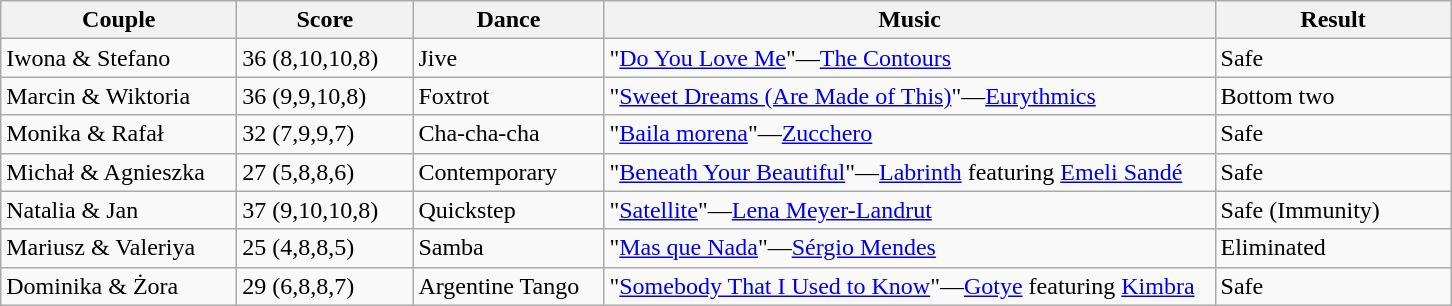<table class="wikitable">
<tr>
<th style="width:150px;">Couple</th>
<th style="width:110px;">Score</th>
<th style="width:120px;">Dance</th>
<th style="width:400px;">Music</th>
<th style="width:150px;">Result</th>
</tr>
<tr>
<td>Iwona & Stefano</td>
<td>36 (8,10,10,8)</td>
<td>Jive</td>
<td>"<a href='#'>Do You Love Me</a>"—<a href='#'>The Contours</a></td>
<td>Safe</td>
</tr>
<tr>
<td>Marcin & Wiktoria</td>
<td>36 (9,9,10,8)</td>
<td>Foxtrot</td>
<td>"<a href='#'>Sweet Dreams (Are Made of This)</a>"—<a href='#'>Eurythmics</a></td>
<td>Bottom two</td>
</tr>
<tr>
<td>Monika & Rafał</td>
<td>32 (7,9,9,7)</td>
<td>Cha-cha-cha</td>
<td>"<a href='#'>Baila morena</a>"—<a href='#'>Zucchero</a></td>
<td>Safe</td>
</tr>
<tr>
<td>Michał & Agnieszka</td>
<td>27 (5,8,8,6)</td>
<td>Contemporary</td>
<td>"<a href='#'>Beneath Your Beautiful</a>"—<a href='#'>Labrinth</a> featuring <a href='#'>Emeli Sandé</a></td>
<td>Safe</td>
</tr>
<tr>
<td>Natalia & Jan</td>
<td>37 (9,10,10,8)</td>
<td>Quickstep</td>
<td>"<a href='#'>Satellite</a>"—<a href='#'>Lena Meyer-Landrut</a></td>
<td>Safe (Immunity)</td>
</tr>
<tr>
<td>Mariusz & Valeriya</td>
<td>25 (4,8,8,5)</td>
<td>Samba</td>
<td>"<a href='#'>Mas que Nada</a>"—<a href='#'>Sérgio Mendes</a></td>
<td>Eliminated</td>
</tr>
<tr>
<td>Dominika & Żora</td>
<td>29 (6,8,8,7)</td>
<td>Argentine Tango</td>
<td>"<a href='#'>Somebody That I Used to Know</a>"—<a href='#'>Gotye</a> featuring <a href='#'>Kimbra</a></td>
<td>Safe</td>
</tr>
</table>
